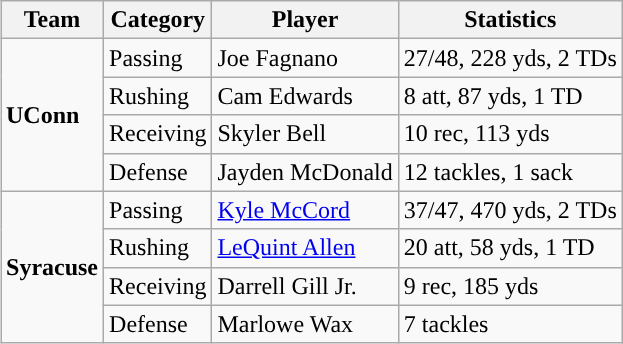<table class="wikitable" style="float: right;">
<tr>
<th>Team</th>
<th>Category</th>
<th>Player</th>
<th>Statistics</th>
</tr>
<tr>
<td rowspan=4><strong>UConn</strong></td>
<td>Passing</td>
<td>Joe Fagnano</td>
<td>27/48, 228 yds, 2 TDs</td>
</tr>
<tr>
<td>Rushing</td>
<td>Cam Edwards</td>
<td>8 att, 87 yds, 1 TD</td>
</tr>
<tr>
<td>Receiving</td>
<td>Skyler Bell</td>
<td>10 rec, 113 yds</td>
</tr>
<tr>
<td>Defense</td>
<td>Jayden McDonald</td>
<td>12 tackles, 1 sack</td>
</tr>
<tr>
<td rowspan=4><strong>Syracuse</strong></td>
<td>Passing</td>
<td><a href='#'>Kyle McCord</a></td>
<td>37/47, 470 yds, 2 TDs</td>
</tr>
<tr>
<td>Rushing</td>
<td><a href='#'>LeQuint Allen</a></td>
<td>20 att, 58 yds, 1 TD</td>
</tr>
<tr>
<td>Receiving</td>
<td>Darrell Gill Jr.</td>
<td>9 rec, 185 yds</td>
</tr>
<tr>
<td>Defense</td>
<td>Marlowe Wax</td>
<td>7 tackles</td>
</tr>
</table>
